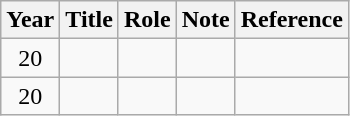<table class="wikitable">
<tr>
<th>Year</th>
<th>Title</th>
<th>Role</th>
<th>Note</th>
<th>Reference</th>
</tr>
<tr>
<td align="center">20</td>
<td align="center"><em> </em></td>
<td align="center"></td>
<td align="center"></td>
<td align="center"></td>
</tr>
<tr>
<td align="center">20</td>
<td align="center"><em> </em></td>
<td align="center"></td>
<td align = "center"></td>
<td align="center"></td>
</tr>
</table>
